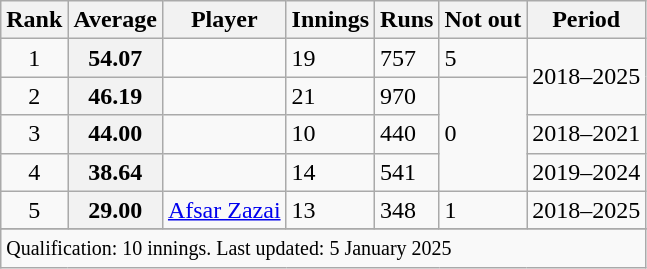<table class="wikitable plainrowheaders sortable">
<tr>
<th scope=col>Rank</th>
<th scope=col>Average</th>
<th scope=col>Player</th>
<th scope=col>Innings</th>
<th scope=col>Runs</th>
<th scope=col>Not out</th>
<th scope=col>Period</th>
</tr>
<tr>
<td align=center>1</td>
<th>54.07</th>
<td></td>
<td>19</td>
<td>757</td>
<td>5</td>
<td rowspan=2>2018–2025</td>
</tr>
<tr>
<td align=center>2</td>
<th>46.19</th>
<td></td>
<td>21</td>
<td>970</td>
<td rowspan=3>0</td>
</tr>
<tr>
<td align=center>3</td>
<th>44.00</th>
<td></td>
<td>10</td>
<td>440</td>
<td>2018–2021</td>
</tr>
<tr>
<td align=center>4</td>
<th>38.64</th>
<td></td>
<td>14</td>
<td>541</td>
<td>2019–2024</td>
</tr>
<tr>
<td align=center>5</td>
<th>29.00</th>
<td><a href='#'>Afsar Zazai</a></td>
<td>13</td>
<td>348</td>
<td>1</td>
<td>2018–2025</td>
</tr>
<tr>
</tr>
<tr class=sortbottom>
<td colspan=7><small>Qualification: 10 innings. Last updated: 5 January 2025</small></td>
</tr>
</table>
